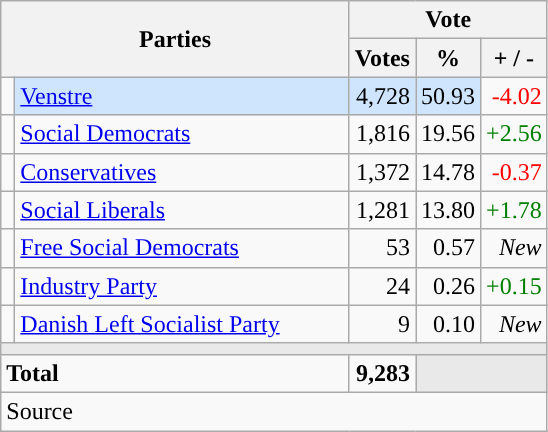<table class="wikitable" style="text-align:right;">
<tr>
<th style="text-align:centre;" rowspan="2" colspan="2" width="225">Parties</th>
<th colspan="3">Vote</th>
</tr>
<tr>
<th width="15">Votes</th>
<th width="15">%</th>
<th width="15">+ / -</th>
</tr>
<tr>
<td width="2" style="color:inherit;background:"></td>
<td bgcolor=#cfe5fe  align="left"><a href='#'>Venstre</a></td>
<td bgcolor=#cfe5fe>4,728</td>
<td bgcolor=#cfe5fe>50.93</td>
<td style=color:red;>-4.02</td>
</tr>
<tr>
<td width="2" style="color:inherit;background:"></td>
<td align="left"><a href='#'>Social Democrats</a></td>
<td>1,816</td>
<td>19.56</td>
<td style=color:green;>+2.56</td>
</tr>
<tr>
<td width="2" style="color:inherit;background:"></td>
<td align="left"><a href='#'>Conservatives</a></td>
<td>1,372</td>
<td>14.78</td>
<td style=color:red;>-0.37</td>
</tr>
<tr>
<td width="2" style="color:inherit;background:"></td>
<td align="left"><a href='#'>Social Liberals</a></td>
<td>1,281</td>
<td>13.80</td>
<td style=color:green;>+1.78</td>
</tr>
<tr>
<td width="2" style="color:inherit;background:"></td>
<td align="left"><a href='#'>Free Social Democrats</a></td>
<td>53</td>
<td>0.57</td>
<td><em>New</em></td>
</tr>
<tr>
<td width="2" style="color:inherit;background:"></td>
<td align="left"><a href='#'>Industry Party</a></td>
<td>24</td>
<td>0.26</td>
<td style=color:green;>+0.15</td>
</tr>
<tr>
<td width="2" style="color:inherit;background:"></td>
<td align="left"><a href='#'>Danish Left Socialist Party</a></td>
<td>9</td>
<td>0.10</td>
<td><em>New</em></td>
</tr>
<tr>
<td colspan="7" bgcolor="#E9E9E9"></td>
</tr>
<tr>
<td align="left" colspan="2"><strong>Total</strong></td>
<td><strong>9,283</strong></td>
<td bgcolor="#E9E9E9" colspan="2"></td>
</tr>
<tr>
<td align="left" colspan="6">Source</td>
</tr>
</table>
